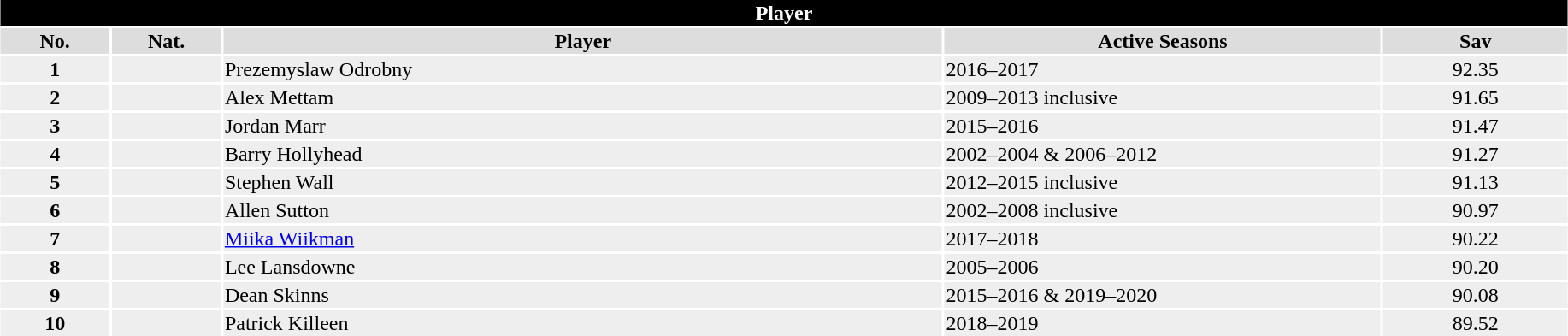<table class="toccolours"  style="width:97%; clear:both; margin:1.5em auto; text-align:center;">
<tr>
<th colspan="11" style="background:#000000; color:#FFFFFF;">Player</th>
</tr>
<tr style="background:#ddd;">
<th width=7%>No.</th>
<th width=7%>Nat.</th>
<th !width=30%>Player</th>
<th width=28%>Active Seasons</th>
<th widith=28%>Sav</th>
</tr>
<tr style="background:#eee;">
<td><strong>1</strong></td>
<td></td>
<td align=left>Prezemyslaw Odrobny</td>
<td align=left>2016–2017</td>
<td>92.35</td>
</tr>
<tr style="background:#eee;">
<td><strong>2</strong></td>
<td></td>
<td align=left>Alex Mettam</td>
<td align=left>2009–2013 inclusive</td>
<td>91.65</td>
</tr>
<tr style="background:#eee;">
<td><strong>3</strong></td>
<td></td>
<td align=left>Jordan Marr</td>
<td align=left>2015–2016</td>
<td>91.47</td>
</tr>
<tr style="background:#eee;">
<td><strong>4</strong></td>
<td></td>
<td align=left>Barry Hollyhead</td>
<td align=left>2002–2004 & 2006–2012</td>
<td>91.27</td>
</tr>
<tr style="background:#eee;">
<td><strong>5</strong></td>
<td></td>
<td align=left>Stephen Wall</td>
<td align=left>2012–2015 inclusive</td>
<td>91.13</td>
</tr>
<tr style="background:#eee;">
<td><strong>6</strong></td>
<td></td>
<td align=left>Allen Sutton</td>
<td align=left>2002–2008 inclusive</td>
<td>90.97</td>
</tr>
<tr style="background:#eee;">
<td><strong>7</strong></td>
<td> </td>
<td align=left><a href='#'>Miika Wiikman</a></td>
<td align=left>2017–2018</td>
<td>90.22</td>
</tr>
<tr style="background:#eee;">
<td><strong>8</strong></td>
<td></td>
<td align=left>Lee Lansdowne</td>
<td align=left>2005–2006</td>
<td>90.20</td>
</tr>
<tr style="background:#eee;">
<td><strong>9</strong></td>
<td></td>
<td align=left>Dean Skinns</td>
<td align=left>2015–2016 & 2019–2020</td>
<td>90.08</td>
</tr>
<tr style="background:#eee;">
<td><strong>10</strong></td>
<td></td>
<td align=left>Patrick Killeen</td>
<td align=left>2018–2019</td>
<td>89.52</td>
</tr>
</table>
